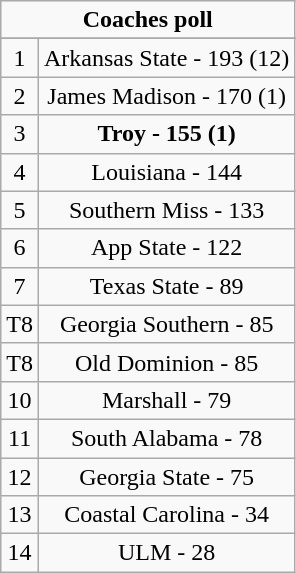<table class="wikitable" style="display: inline-table;">
<tr>
<td align="center" Colspan="3"><strong>Coaches poll</strong></td>
</tr>
<tr align="center">
</tr>
<tr align="center">
<td>1</td>
<td>Arkansas State - 193 (12)</td>
</tr>
<tr align="center">
<td>2</td>
<td>James Madison - 170 (1)</td>
</tr>
<tr align="center">
<td>3</td>
<td><strong>Troy - 155 (1)</strong></td>
</tr>
<tr align="center">
<td>4</td>
<td>Louisiana - 144</td>
</tr>
<tr align="center">
<td>5</td>
<td>Southern Miss - 133</td>
</tr>
<tr align="center">
<td>6</td>
<td>App State - 122</td>
</tr>
<tr align="center">
<td>7</td>
<td>Texas State - 89</td>
</tr>
<tr align="center">
<td>T8</td>
<td>Georgia Southern - 85</td>
</tr>
<tr align="center">
<td>T8</td>
<td>Old Dominion - 85</td>
</tr>
<tr align="center">
<td>10</td>
<td>Marshall - 79</td>
</tr>
<tr align="center">
<td>11</td>
<td>South Alabama - 78</td>
</tr>
<tr align="center">
<td>12</td>
<td>Georgia State - 75</td>
</tr>
<tr align="center">
<td>13</td>
<td>Coastal Carolina - 34</td>
</tr>
<tr align="center">
<td>14</td>
<td>ULM - 28</td>
</tr>
</table>
